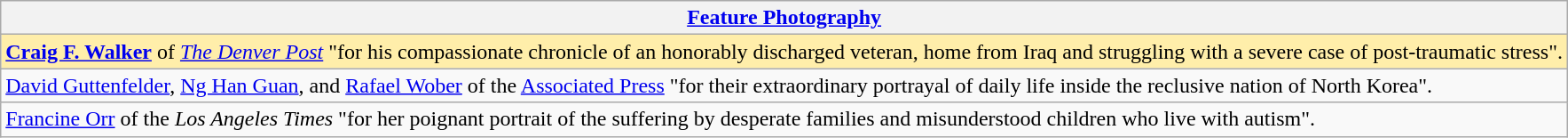<table class="wikitable" style="float:left; float:none;">
<tr>
<th><a href='#'>Feature Photography</a></th>
</tr>
<tr>
<td style="background:#fea;"><strong><a href='#'>Craig F. Walker</a></strong> of <em><a href='#'>The Denver Post</a></em> "for his compassionate chronicle of an honorably discharged veteran, home from Iraq and struggling with a severe case of post-traumatic stress".</td>
</tr>
<tr>
<td><a href='#'>David Guttenfelder</a>, <a href='#'>Ng Han Guan</a>, and <a href='#'>Rafael Wober</a> of the <a href='#'>Associated Press</a> "for their extraordinary portrayal of daily life inside the reclusive nation of North Korea".</td>
</tr>
<tr>
<td><a href='#'>Francine Orr</a> of the <em>Los Angeles Times</em> "for her poignant portrait of the suffering by desperate families and misunderstood children who live with autism".</td>
</tr>
</table>
